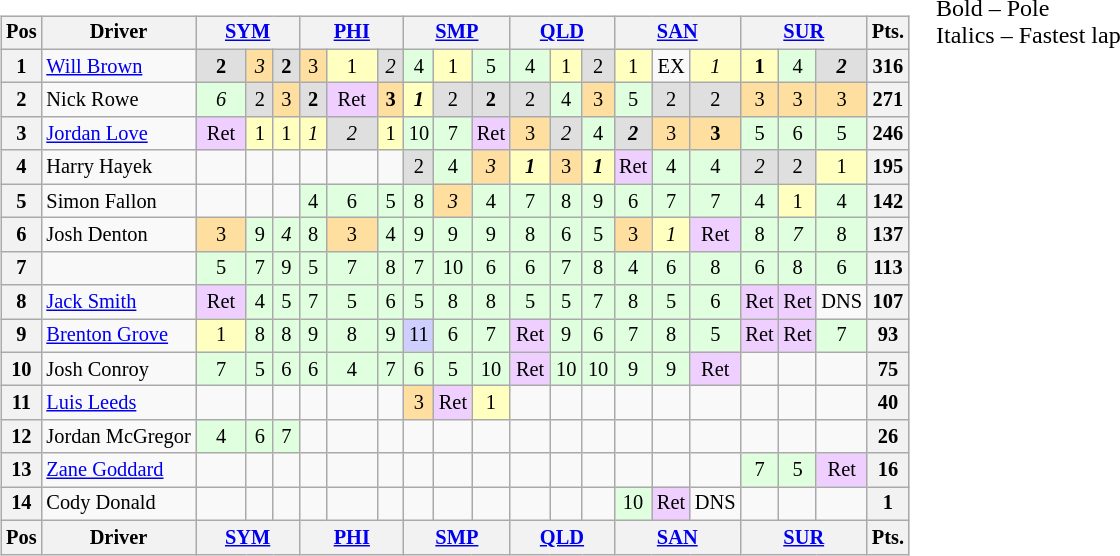<table>
<tr>
<td valign="top"><br><table class="wikitable" style="font-size: 85%; text-align:center">
<tr valign="top">
<th valign="middle">Pos</th>
<th valign="middle">Driver</th>
<th colspan=3 width="63px"><a href='#'>SYM</a></th>
<th colspan=3 width="63px"><a href='#'>PHI</a></th>
<th colspan=3 width="63px"><a href='#'>SMP</a></th>
<th colspan=3 width="63px"><a href='#'>QLD</a></th>
<th colspan=3 width="63px"><a href='#'>SAN</a></th>
<th colspan=3 width="63px"><a href='#'>SUR</a></th>
<th valign="middle">Pts.</th>
</tr>
<tr>
<th>1</th>
<td align=left><a href='#'>Will Brown</a></td>
<td style="background:#DFDFDF;"><strong>2</strong></td>
<td style="background:#FFDF9F;"><em>3</em></td>
<td style="background:#DFDFDF;"><strong>2</strong></td>
<td style="background:#FFDF9F;">3</td>
<td style="background:#FFFFBF;">1</td>
<td style="background:#DFDFDF;"><em>2</em></td>
<td style="background:#DFFFDF;">4</td>
<td style="background:#FFFFBF;">1</td>
<td style="background:#DFFFDF;">5</td>
<td style="background:#DFFFDF;">4</td>
<td style="background:#FFFFBF;">1</td>
<td style="background:#DFDFDF;">2</td>
<td style="background:#FFFFBF;">1</td>
<td>EX</td>
<td style="background:#FFFFBF;"><em>1</em></td>
<td style="background:#FFFFBF;"><strong>1</strong></td>
<td style="background:#DFFFDF;">4</td>
<td style="background:#DFDFDF;"><strong><em>2</em></strong></td>
<th>316</th>
</tr>
<tr>
<th>2</th>
<td align=left>Nick Rowe</td>
<td style="background:#DFFFDF;"><em>6</em></td>
<td style="background:#DFDFDF;">2</td>
<td style="background:#FFDF9F;">3</td>
<td style="background:#DFDFDF;"><strong>2</strong></td>
<td style="background:#EFCFFF;">Ret</td>
<td style="background:#FFDF9F;"><strong>3</strong></td>
<td style="background:#FFFFBF;"><strong><em>1</em></strong></td>
<td style="background:#DFDFDF;">2</td>
<td style="background:#DFDFDF;"><strong>2</strong></td>
<td style="background:#DFDFDF;">2</td>
<td style="background:#DFFFDF;">4</td>
<td style="background:#FFDF9F;">3</td>
<td style="background:#DFFFDF;">5</td>
<td style="background:#DFDFDF;">2</td>
<td style="background:#DFDFDF;">2</td>
<td style="background:#FFDF9F;">3</td>
<td style="background:#FFDF9F;">3</td>
<td style="background:#FFDF9F;">3</td>
<th>271</th>
</tr>
<tr>
<th>3</th>
<td align=left><a href='#'>Jordan Love</a></td>
<td style="background:#EFCFFF;">Ret</td>
<td style="background:#FFFFBF;">1</td>
<td style="background:#FFFFBF;">1</td>
<td style="background:#FFFFBF;"><em>1</em></td>
<td style="background:#DFDFDF;"><em>2</em></td>
<td style="background:#FFFFBF;">1</td>
<td style="background:#DFFFDF;">10</td>
<td style="background:#DFFFDF;">7</td>
<td style="background:#EFCFFF;">Ret</td>
<td style="background:#FFDF9F;">3</td>
<td style="background:#DFDFDF;"><em>2</em></td>
<td style="background:#DFFFDF;">4</td>
<td style="background:#DFDFDF;"><strong><em>2</em></strong></td>
<td style="background:#FFDF9F;">3</td>
<td style="background:#FFDF9F;"><strong>3</strong></td>
<td style="background:#DFFFDF;">5</td>
<td style="background:#DFFFDF;">6</td>
<td style="background:#DFFFDF;">5</td>
<th>246</th>
</tr>
<tr>
<th>4</th>
<td align=left>Harry Hayek</td>
<td></td>
<td></td>
<td></td>
<td></td>
<td></td>
<td></td>
<td style="background:#DFDFDF;">2</td>
<td style="background:#DFFFDF;">4</td>
<td style="background:#FFDF9F;"><em>3</em></td>
<td style="background:#FFFFBF;"><strong><em>1</em></strong></td>
<td style="background:#FFDF9F;">3</td>
<td style="background:#FFFFBF;"><strong><em>1</em></strong></td>
<td style="background:#EFCFFF;">Ret</td>
<td style="background:#DFFFDF;">4</td>
<td style="background:#DFFFDF;">4</td>
<td style="background:#DFDFDF;"><em>2</em></td>
<td style="background:#DFDFDF;">2</td>
<td style="background:#FFFFBF;">1</td>
<th>195</th>
</tr>
<tr>
<th>5</th>
<td align=left>Simon Fallon</td>
<td></td>
<td></td>
<td></td>
<td style="background:#DFFFDF;">4</td>
<td style="background:#DFFFDF;">6</td>
<td style="background:#DFFFDF;">5</td>
<td style="background:#DFFFDF;">8</td>
<td style="background:#FFDF9F;"><em>3</em></td>
<td style="background:#DFFFDF;">4</td>
<td style="background:#DFFFDF;">7</td>
<td style="background:#DFFFDF;">8</td>
<td style="background:#DFFFDF;">9</td>
<td style="background:#DFFFDF;">6</td>
<td style="background:#DFFFDF;">7</td>
<td style="background:#DFFFDF;">7</td>
<td style="background:#DFFFDF;">4</td>
<td style="background:#FFFFBF;">1</td>
<td style="background:#DFFFDF;">4</td>
<th>142</th>
</tr>
<tr>
<th>6</th>
<td align="left">Josh Denton</td>
<td style="background:#FFDF9F;">3</td>
<td style="background:#DFFFDF;">9</td>
<td style="background:#DFFFDF;"><em>4</em></td>
<td style="background:#DFFFDF;">8</td>
<td style="background:#FFDF9F;">3</td>
<td style="background:#DFFFDF;">4</td>
<td style="background:#DFFFDF;">9</td>
<td style="background:#DFFFDF;">9</td>
<td style="background:#DFFFDF;">9</td>
<td style="background:#DFFFDF;">8</td>
<td style="background:#DFFFDF;">6</td>
<td style="background:#DFFFDF;">5</td>
<td style="background:#FFDF9F;">3</td>
<td style="background:#FFFFBF;"><em>1</em></td>
<td style="background:#EFCFFF;">Ret</td>
<td style="background:#DFFFDF;">8</td>
<td style="background:#DFFFDF;"><em>7</em></td>
<td style="background:#DFFFDF;">8</td>
<th>137</th>
</tr>
<tr>
<th>7</th>
<td align="left"></td>
<td style="background:#DFFFDF;">5</td>
<td style="background:#DFFFDF;">7</td>
<td style="background:#DFFFDF;">9</td>
<td style="background:#DFFFDF;">5</td>
<td style="background:#DFFFDF;">7</td>
<td style="background:#DFFFDF;">8</td>
<td style="background:#DFFFDF;">7</td>
<td style="background:#DFFFDF;">10</td>
<td style="background:#DFFFDF;">6</td>
<td style="background:#DFFFDF;">6</td>
<td style="background:#DFFFDF;">7</td>
<td style="background:#DFFFDF;">8</td>
<td style="background:#DFFFDF;">4</td>
<td style="background:#DFFFDF;">6</td>
<td style="background:#DFFFDF;">8</td>
<td style="background:#DFFFDF;">6</td>
<td style="background:#DFFFDF;">8</td>
<td style="background:#DFFFDF;">6</td>
<th>113</th>
</tr>
<tr>
<th>8</th>
<td align="left"><a href='#'>Jack Smith</a></td>
<td style="background:#EFCFFF;">Ret</td>
<td style="background:#DFFFDF;">4</td>
<td style="background:#DFFFDF;">5</td>
<td style="background:#DFFFDF;">7</td>
<td style="background:#DFFFDF;">5</td>
<td style="background:#DFFFDF;">6</td>
<td style="background:#DFFFDF;">5</td>
<td style="background:#DFFFDF;">8</td>
<td style="background:#DFFFDF;">8</td>
<td style="background:#DFFFDF;">5</td>
<td style="background:#DFFFDF;">5</td>
<td style="background:#DFFFDF;">7</td>
<td style="background:#DFFFDF;">8</td>
<td style="background:#DFFFDF;">5</td>
<td style="background:#DFFFDF;">6</td>
<td style="background:#EFCFFF;">Ret</td>
<td style="background:#EFCFFF;">Ret</td>
<td>DNS</td>
<th>107</th>
</tr>
<tr>
<th>9</th>
<td align="left"><a href='#'>Brenton Grove</a></td>
<td style="background:#FFFFBF;">1</td>
<td style="background:#DFFFDF;">8</td>
<td style="background:#DFFFDF;">8</td>
<td style="background:#DFFFDF;">9</td>
<td style="background:#DFFFDF;">8</td>
<td style="background:#DFFFDF;">9</td>
<td style="background:#CFCFFF;">11</td>
<td style="background:#DFFFDF;">6</td>
<td style="background:#DFFFDF;">7</td>
<td style="background:#EFCFFF;">Ret</td>
<td style="background:#DFFFDF;">9</td>
<td style="background:#DFFFDF;">6</td>
<td style="background:#DFFFDF;">7</td>
<td style="background:#DFFFDF;">8</td>
<td style="background:#DFFFDF;">5</td>
<td style="background:#EFCFFF;">Ret</td>
<td style="background:#EFCFFF;">Ret</td>
<td style="background:#DFFFDF;">7</td>
<th>93</th>
</tr>
<tr>
<th>10</th>
<td align="left">Josh Conroy</td>
<td style="background:#DFFFDF;">7</td>
<td style="background:#DFFFDF;">5</td>
<td style="background:#DFFFDF;">6</td>
<td style="background:#DFFFDF;">6</td>
<td style="background:#DFFFDF;">4</td>
<td style="background:#DFFFDF;">7</td>
<td style="background:#DFFFDF;">6</td>
<td style="background:#DFFFDF;">5</td>
<td style="background:#DFFFDF;">10</td>
<td style="background:#EFCFFF;">Ret</td>
<td style="background:#DFFFDF;">10</td>
<td style="background:#DFFFDF;">10</td>
<td style="background:#DFFFDF;">9</td>
<td style="background:#DFFFDF;">9</td>
<td style="background:#EFCFFF;">Ret</td>
<td></td>
<td></td>
<td></td>
<th>75</th>
</tr>
<tr>
<th>11</th>
<td align=left><a href='#'>Luis Leeds</a></td>
<td></td>
<td></td>
<td></td>
<td></td>
<td></td>
<td></td>
<td style="background:#FFDF9F;">3</td>
<td style="background:#EFCFFF;">Ret</td>
<td style="background:#FFFFBF;">1</td>
<td></td>
<td></td>
<td></td>
<td></td>
<td></td>
<td></td>
<td></td>
<td></td>
<td></td>
<th>40</th>
</tr>
<tr>
<th>12</th>
<td align=left nowrap>Jordan McGregor</td>
<td style="background:#DFFFDF;">4</td>
<td style="background:#DFFFDF;">6</td>
<td style="background:#DFFFDF;">7</td>
<td></td>
<td></td>
<td></td>
<td></td>
<td></td>
<td></td>
<td></td>
<td></td>
<td></td>
<td></td>
<td></td>
<td></td>
<td></td>
<td></td>
<td></td>
<th>26</th>
</tr>
<tr>
<th>13</th>
<td align=left><a href='#'>Zane Goddard</a></td>
<td></td>
<td></td>
<td></td>
<td></td>
<td></td>
<td></td>
<td></td>
<td></td>
<td></td>
<td></td>
<td></td>
<td></td>
<td></td>
<td></td>
<td></td>
<td style="background:#DFFFDF;">7</td>
<td style="background:#DFFFDF;">5</td>
<td style="background:#EFCFFF;">Ret</td>
<th>16</th>
</tr>
<tr>
<th>14</th>
<td align=left>Cody Donald</td>
<td></td>
<td></td>
<td></td>
<td></td>
<td></td>
<td></td>
<td></td>
<td></td>
<td></td>
<td></td>
<td></td>
<td></td>
<td style="background:#DFFFDF;">10</td>
<td style="background:#EFCFFF;">Ret</td>
<td>DNS</td>
<td></td>
<td></td>
<td></td>
<th>1</th>
</tr>
<tr valign="top">
<th valign="middle">Pos</th>
<th valign="middle">Driver</th>
<th colspan=3><a href='#'>SYM</a></th>
<th colspan=3><a href='#'>PHI</a></th>
<th colspan=3><a href='#'>SMP</a></th>
<th colspan=3><a href='#'>QLD</a></th>
<th colspan=3><a href='#'>SAN</a></th>
<th colspan=3><a href='#'>SUR</a></th>
<th valign="middle">Pts.</th>
</tr>
</table>
</td>
<td valign="top"><br>
<span>Bold – Pole<br>
Italics – Fastest lap</span></td>
</tr>
</table>
